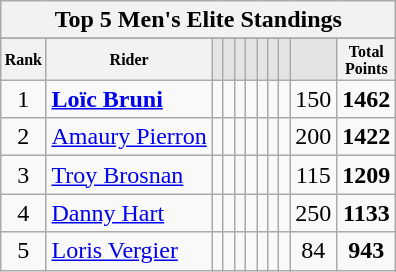<table class="wikitable sortable">
<tr>
<th colspan=27 align="center"><strong>Top 5 Men's Elite Standings</strong></th>
</tr>
<tr>
</tr>
<tr style="font-size:8pt;font-weight:bold">
<th align="center">Rank</th>
<th align="center">Rider</th>
<th class=unsortable style="background:#E5E4E2;"><small></small></th>
<th class=unsortable style="background:#E5E4E2;"><small></small></th>
<th class=unsortable style="background:#E5E4E2;"><small></small></th>
<th class=unsortable style="background:#E5E4E2;"><small></small></th>
<th class=unsortable style="background:#E5E4E2;"><small></small></th>
<th class=unsortable style="background:#E5E4E2;"><small></small></th>
<th class=unsortable style="background:#E5E4E2;"><small></small></th>
<th class=unsortable style="background:#E5E4E2;"><small></small></th>
<th align="center">Total<br>Points</th>
</tr>
<tr>
<td align=center>1</td>
<td> <strong><a href='#'>Loïc Bruni</a></strong></td>
<td align=center></td>
<td align=center></td>
<td align=center></td>
<td align=center></td>
<td align=center></td>
<td align=center></td>
<td align=center></td>
<td align=center>150</td>
<td align=center><strong>1462</strong></td>
</tr>
<tr>
<td align=center>2</td>
<td> <a href='#'>Amaury Pierron</a></td>
<td align=center></td>
<td align=center></td>
<td align=center></td>
<td align=center></td>
<td align=center></td>
<td align=center></td>
<td align=center></td>
<td align=center>200</td>
<td align=center><strong>1422</strong></td>
</tr>
<tr>
<td align=center>3</td>
<td> <a href='#'>Troy Brosnan</a></td>
<td align=center></td>
<td align=center></td>
<td align=center></td>
<td align=center></td>
<td align=center></td>
<td align=center></td>
<td align=center></td>
<td align=center>115</td>
<td align=center><strong>1209</strong></td>
</tr>
<tr>
<td align=center>4</td>
<td> <a href='#'>Danny Hart</a></td>
<td align=center></td>
<td align=center></td>
<td align=center></td>
<td align=center></td>
<td align=center></td>
<td align=center></td>
<td align=center></td>
<td align=center>250</td>
<td align=center><strong>1133</strong></td>
</tr>
<tr>
<td align=center>5</td>
<td> <a href='#'>Loris Vergier</a></td>
<td align=center></td>
<td align=center></td>
<td align=center></td>
<td align=center></td>
<td align=center></td>
<td align=center></td>
<td align=center></td>
<td align=center>84</td>
<td align=center><strong>943</strong></td>
</tr>
</table>
